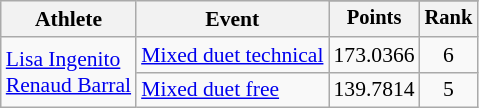<table class="wikitable" style="text-align:center; font-size:90%">
<tr>
<th rowspan=2>Athlete</th>
<th rowspan=2>Event</th>
</tr>
<tr style="font-size:95%">
<th>Points</th>
<th>Rank</th>
</tr>
<tr>
<td align=left rowspan="2"><a href='#'>Lisa Ingenito</a><br><a href='#'>Renaud Barral</a></td>
<td align=left><a href='#'>Mixed duet technical</a></td>
<td>173.0366</td>
<td>6</td>
</tr>
<tr>
<td align=left><a href='#'>Mixed duet free</a></td>
<td>139.7814</td>
<td>5</td>
</tr>
</table>
